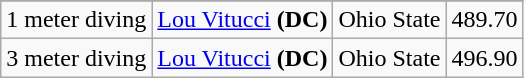<table class="wikitable sortable" style="text-align:left">
<tr>
</tr>
<tr>
<td>1 meter diving</td>
<td><a href='#'>Lou Vitucci</a> <strong>(DC)</strong></td>
<td>Ohio State</td>
<td>489.70</td>
</tr>
<tr>
<td>3 meter diving</td>
<td><a href='#'>Lou Vitucci</a> <strong>(DC)</strong></td>
<td>Ohio State</td>
<td>496.90</td>
</tr>
</table>
